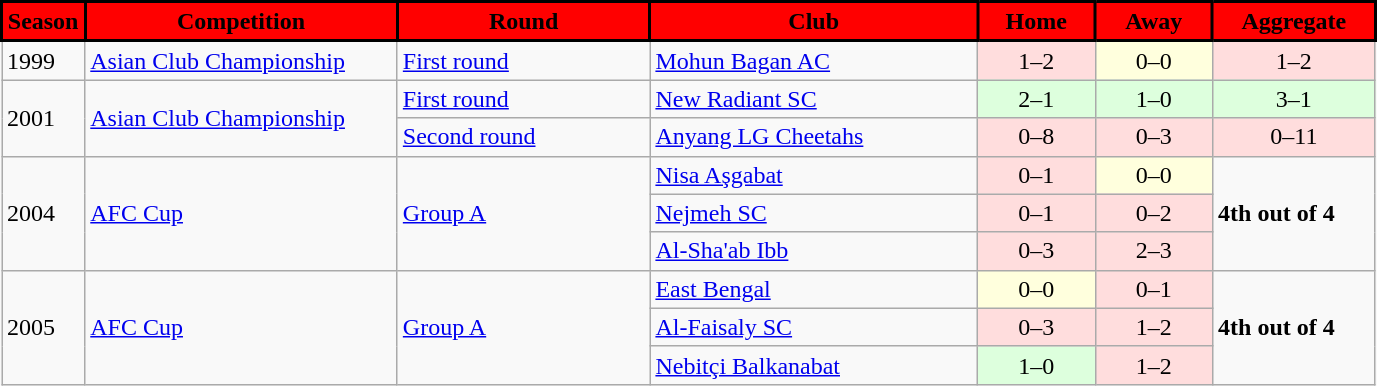<table class="wikitable">
<tr>
<th style="background: #FF0000;border: 2px solid #000000 ;color: #000000">Season</th>
<th width="200" style="background: #FF0000;border: 2px solid #000000 ;color: #000000 ">Competition</th>
<th width="160" style="background: #FF0000;border: 2px solid #000000 ;color: #000000 ">Round</th>
<th width="210" style="background: #FF0000;border: 2px solid #000000 ;color: #000000 ">Club</th>
<th width="70" style="background: #FF0000;border: 2px solid #000000 ;color: #000000 ">Home</th>
<th width="70" style="background: #FF0000;border: 2px solid #000000 ;color: #000000 ">Away</th>
<th width="100" style="background: #FF0000;border: 2px solid #000000 ;color: #000000 ">Aggregate</th>
</tr>
<tr>
<td>1999</td>
<td><a href='#'>Asian Club Championship</a></td>
<td><a href='#'>First round</a></td>
<td> <a href='#'>Mohun Bagan AC</a></td>
<td style="text-align:center; background:#FFDDDD;">1–2</td>
<td style="text-align:center; background:#FFFFDD;">0–0</td>
<td style="text-align:center; background:#FFDDDD;">1–2</td>
</tr>
<tr>
<td rowspan="2">2001</td>
<td rowspan="2"><a href='#'>Asian Club Championship</a></td>
<td><a href='#'>First round</a></td>
<td> <a href='#'>New Radiant SC</a></td>
<td style="text-align:center; background:#DDFFDD;">2–1</td>
<td style="text-align:center; background:#DDFFDD;">1–0</td>
<td style="text-align:center; background:#DDFFDD;">3–1</td>
</tr>
<tr>
<td><a href='#'>Second round</a></td>
<td> <a href='#'>Anyang LG Cheetahs</a></td>
<td style="text-align:center; background:#FFDDDD;">0–8</td>
<td style="text-align:center; background:#FFDDDD;">0–3</td>
<td style="text-align:center; background:#FFDDDD;">0–11</td>
</tr>
<tr>
<td rowspan="3">2004</td>
<td rowspan="3"><a href='#'>AFC Cup</a></td>
<td rowspan="3"><a href='#'>Group A</a></td>
<td> <a href='#'>Nisa Aşgabat</a></td>
<td style="text-align:center; background:#FFDDDD;">0–1</td>
<td style="text-align:center; background:#FFFFDD;">0–0</td>
<td rowspan="3"><strong>4th out of 4</strong></td>
</tr>
<tr>
<td> <a href='#'>Nejmeh SC</a></td>
<td style="text-align:center; background:#FFDDDD;">0–1</td>
<td style="text-align:center; background:#FFDDDD;">0–2</td>
</tr>
<tr>
<td> <a href='#'>Al-Sha'ab Ibb</a></td>
<td style="text-align:center; background:#FFDDDD;">0–3 </td>
<td style="text-align:center; background:#FFDDDD;">2–3</td>
</tr>
<tr>
<td rowspan="3">2005</td>
<td rowspan="3"><a href='#'>AFC Cup</a></td>
<td rowspan="3"><a href='#'>Group A</a></td>
<td> <a href='#'>East Bengal</a></td>
<td style="text-align:center; background:#FFFFDD;">0–0</td>
<td style="text-align:center; background:#FFDDDD;">0–1</td>
<td rowspan="3"><strong>4th out of 4</strong></td>
</tr>
<tr>
<td> <a href='#'>Al-Faisaly SC</a></td>
<td style="text-align:center; background:#FFDDDD;">0–3</td>
<td style="text-align:center; background:#FFDDDD;">1–2</td>
</tr>
<tr>
<td> <a href='#'>Nebitçi Balkanabat</a></td>
<td style="text-align:center; background:#DDFFDD;">1–0</td>
<td style="text-align:center; background:#FFDDDD;">1–2</td>
</tr>
</table>
